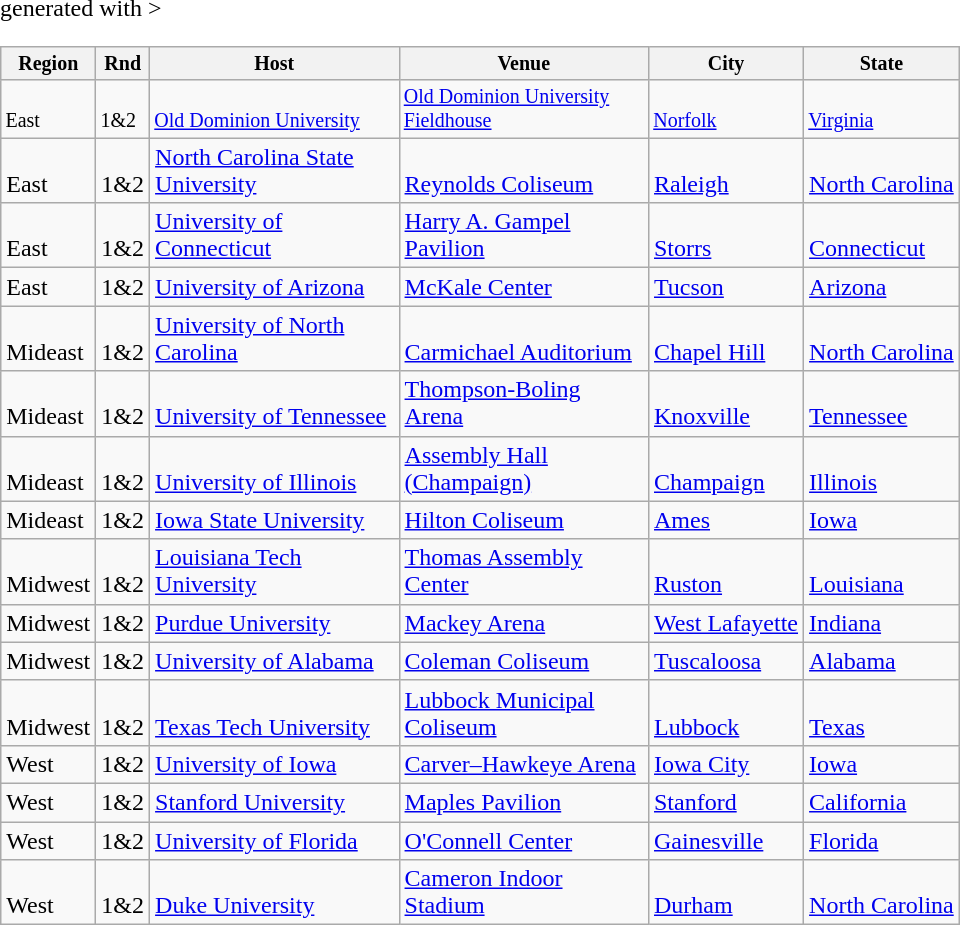<table class="wikitable sortable" <hiddentext>generated with  >
<tr style="font-size:10pt;font-weight:bold"  valign="bottom">
<th>Region</th>
<th>Rnd</th>
<th width="160">Host</th>
<th width="160">Venue</th>
<th>City</th>
<th>State</th>
</tr>
<tr style="font-size:10pt"  valign="bottom">
<td height="14">East</td>
<td>1&2</td>
<td><a href='#'>Old Dominion University</a></td>
<td><a href='#'>Old Dominion University Fieldhouse</a></td>
<td><a href='#'>Norfolk</a></td>
<td><a href='#'>Virginia</a></td>
</tr>
<tr valign="bottom">
<td height="14">East</td>
<td>1&2</td>
<td><a href='#'>North Carolina State University</a></td>
<td><a href='#'>Reynolds Coliseum</a></td>
<td><a href='#'>Raleigh</a></td>
<td><a href='#'>North Carolina</a></td>
</tr>
<tr valign="bottom">
<td height="14">East</td>
<td>1&2</td>
<td><a href='#'>University of Connecticut</a></td>
<td><a href='#'>Harry A. Gampel Pavilion</a></td>
<td><a href='#'>Storrs</a></td>
<td><a href='#'>Connecticut</a></td>
</tr>
<tr valign="bottom">
<td height="14">East</td>
<td>1&2</td>
<td><a href='#'>University of Arizona</a></td>
<td><a href='#'>McKale Center</a></td>
<td><a href='#'>Tucson</a></td>
<td><a href='#'>Arizona</a></td>
</tr>
<tr valign="bottom">
<td height="14">Mideast</td>
<td>1&2</td>
<td><a href='#'>University of North Carolina</a></td>
<td><a href='#'>Carmichael Auditorium</a></td>
<td><a href='#'>Chapel Hill</a></td>
<td><a href='#'>North Carolina</a></td>
</tr>
<tr valign="bottom">
<td height="14">Mideast</td>
<td>1&2</td>
<td><a href='#'>University of Tennessee</a></td>
<td><a href='#'>Thompson-Boling Arena</a></td>
<td><a href='#'>Knoxville</a></td>
<td><a href='#'>Tennessee</a></td>
</tr>
<tr valign="bottom">
<td height="14">Mideast</td>
<td>1&2</td>
<td><a href='#'>University of Illinois</a></td>
<td><a href='#'>Assembly Hall (Champaign)</a></td>
<td><a href='#'>Champaign</a></td>
<td><a href='#'>Illinois</a></td>
</tr>
<tr valign="bottom">
<td height="14">Mideast</td>
<td>1&2</td>
<td><a href='#'>Iowa State University</a></td>
<td><a href='#'>Hilton Coliseum</a></td>
<td><a href='#'>Ames</a></td>
<td><a href='#'>Iowa</a></td>
</tr>
<tr valign="bottom">
<td height="14">Midwest</td>
<td>1&2</td>
<td><a href='#'>Louisiana Tech University</a></td>
<td><a href='#'>Thomas Assembly Center</a></td>
<td><a href='#'>Ruston</a></td>
<td><a href='#'>Louisiana</a></td>
</tr>
<tr valign="bottom">
<td height="14">Midwest</td>
<td>1&2</td>
<td><a href='#'>Purdue University</a></td>
<td><a href='#'>Mackey Arena</a></td>
<td><a href='#'>West Lafayette</a></td>
<td><a href='#'>Indiana</a></td>
</tr>
<tr valign="bottom">
<td height="14">Midwest</td>
<td>1&2</td>
<td><a href='#'>University of Alabama</a></td>
<td><a href='#'>Coleman Coliseum</a></td>
<td><a href='#'>Tuscaloosa</a></td>
<td><a href='#'>Alabama</a></td>
</tr>
<tr valign="bottom">
<td height="14">Midwest</td>
<td>1&2</td>
<td><a href='#'>Texas Tech University</a></td>
<td><a href='#'>Lubbock Municipal Coliseum</a></td>
<td><a href='#'>Lubbock</a></td>
<td><a href='#'>Texas</a></td>
</tr>
<tr valign="bottom">
<td height="14">West</td>
<td>1&2</td>
<td><a href='#'>University of Iowa</a></td>
<td><a href='#'>Carver–Hawkeye Arena</a></td>
<td><a href='#'>Iowa City</a></td>
<td><a href='#'>Iowa</a></td>
</tr>
<tr valign="bottom">
<td height="14">West</td>
<td>1&2</td>
<td><a href='#'>Stanford University</a></td>
<td><a href='#'>Maples Pavilion</a></td>
<td><a href='#'>Stanford</a></td>
<td><a href='#'>California</a></td>
</tr>
<tr valign="bottom">
<td height="14">West</td>
<td>1&2</td>
<td><a href='#'>University of Florida</a></td>
<td><a href='#'>O'Connell Center</a></td>
<td><a href='#'>Gainesville</a></td>
<td><a href='#'>Florida</a></td>
</tr>
<tr valign="bottom">
<td height="14">West</td>
<td>1&2</td>
<td><a href='#'>Duke University</a></td>
<td><a href='#'>Cameron Indoor Stadium</a></td>
<td><a href='#'>Durham</a></td>
<td><a href='#'>North Carolina</a></td>
</tr>
</table>
